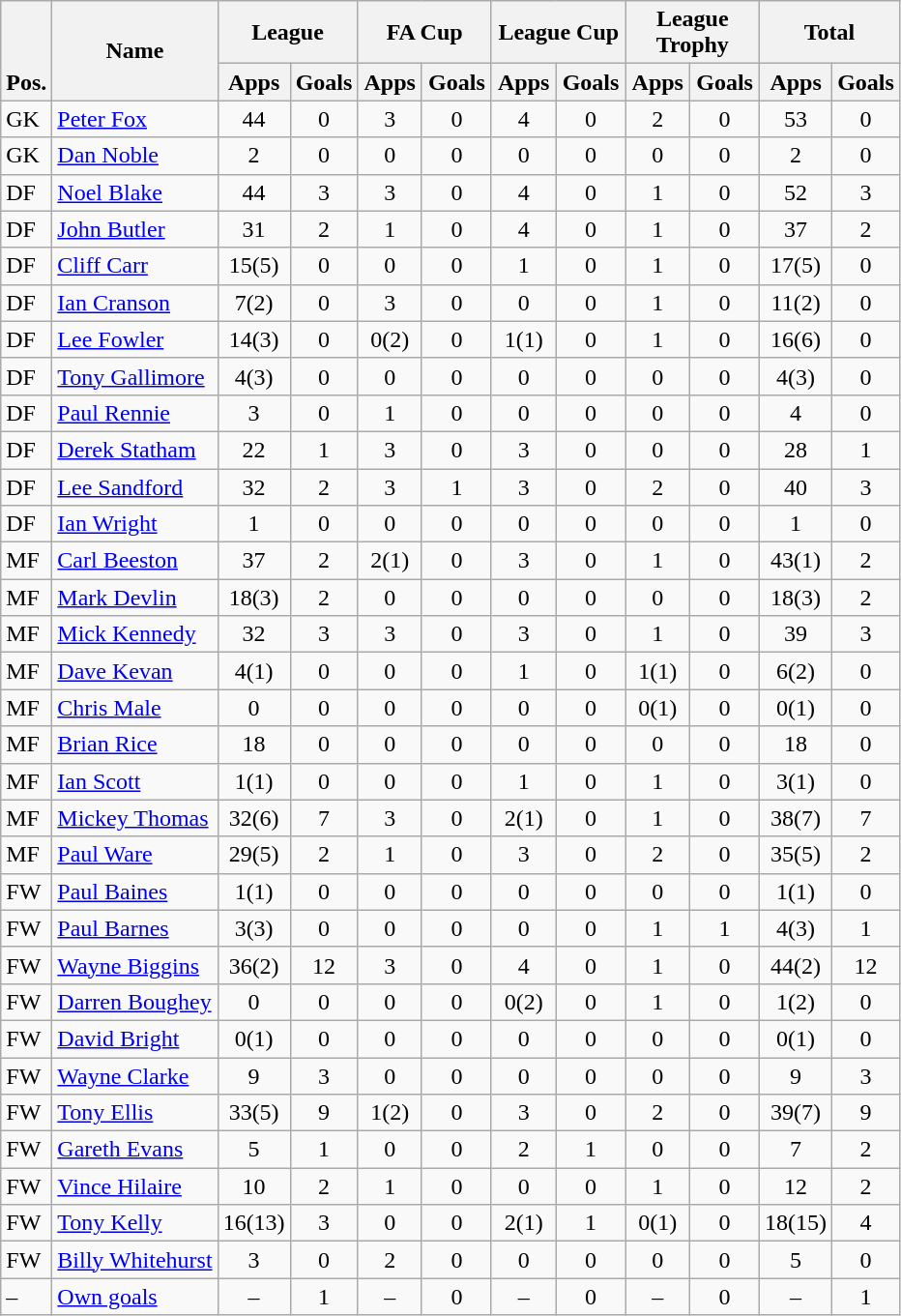<table class="wikitable" style="text-align:center">
<tr>
<th rowspan=2 valign="bottom">Pos.</th>
<th rowspan=2>Name</th>
<th colspan=2 width="85">League</th>
<th colspan=2 width="85">FA Cup</th>
<th colspan=2 width="85">League Cup</th>
<th colspan=2 width="85">League Trophy</th>
<th colspan=2 width="85">Total</th>
</tr>
<tr>
<th>Apps</th>
<th>Goals</th>
<th>Apps</th>
<th>Goals</th>
<th>Apps</th>
<th>Goals</th>
<th>Apps</th>
<th>Goals</th>
<th>Apps</th>
<th>Goals</th>
</tr>
<tr>
<td align="left">GK</td>
<td align="left"> <a href='#'>Peter Fox</a></td>
<td>44</td>
<td>0</td>
<td>3</td>
<td>0</td>
<td>4</td>
<td>0</td>
<td>2</td>
<td>0</td>
<td>53</td>
<td>0</td>
</tr>
<tr>
<td align="left">GK</td>
<td align="left"> <a href='#'>Dan Noble</a></td>
<td>2</td>
<td>0</td>
<td>0</td>
<td>0</td>
<td>0</td>
<td>0</td>
<td>0</td>
<td>0</td>
<td>2</td>
<td>0</td>
</tr>
<tr>
<td align="left">DF</td>
<td align="left"> <a href='#'>Noel Blake</a></td>
<td>44</td>
<td>3</td>
<td>3</td>
<td>0</td>
<td>4</td>
<td>0</td>
<td>1</td>
<td>0</td>
<td>52</td>
<td>3</td>
</tr>
<tr>
<td align="left">DF</td>
<td align="left"> <a href='#'>John Butler</a></td>
<td>31</td>
<td>2</td>
<td>1</td>
<td>0</td>
<td>4</td>
<td>0</td>
<td>1</td>
<td>0</td>
<td>37</td>
<td>2</td>
</tr>
<tr>
<td align="left">DF</td>
<td align="left"> <a href='#'>Cliff Carr</a></td>
<td>15(5)</td>
<td>0</td>
<td>0</td>
<td>0</td>
<td>1</td>
<td>0</td>
<td>1</td>
<td>0</td>
<td>17(5)</td>
<td>0</td>
</tr>
<tr>
<td align="left">DF</td>
<td align="left"> <a href='#'>Ian Cranson</a></td>
<td>7(2)</td>
<td>0</td>
<td>3</td>
<td>0</td>
<td>0</td>
<td>0</td>
<td>1</td>
<td>0</td>
<td>11(2)</td>
<td>0</td>
</tr>
<tr>
<td align="left">DF</td>
<td align="left"> <a href='#'>Lee Fowler</a></td>
<td>14(3)</td>
<td>0</td>
<td>0(2)</td>
<td>0</td>
<td>1(1)</td>
<td>0</td>
<td>1</td>
<td>0</td>
<td>16(6)</td>
<td>0</td>
</tr>
<tr>
<td align="left">DF</td>
<td align="left"> <a href='#'>Tony Gallimore</a></td>
<td>4(3)</td>
<td>0</td>
<td>0</td>
<td>0</td>
<td>0</td>
<td>0</td>
<td>0</td>
<td>0</td>
<td>4(3)</td>
<td>0</td>
</tr>
<tr>
<td align="left">DF</td>
<td align="left"> <a href='#'>Paul Rennie</a></td>
<td>3</td>
<td>0</td>
<td>1</td>
<td>0</td>
<td>0</td>
<td>0</td>
<td>0</td>
<td>0</td>
<td>4</td>
<td>0</td>
</tr>
<tr>
<td align="left">DF</td>
<td align="left"> <a href='#'>Derek Statham</a></td>
<td>22</td>
<td>1</td>
<td>3</td>
<td>0</td>
<td>3</td>
<td>0</td>
<td>0</td>
<td>0</td>
<td>28</td>
<td>1</td>
</tr>
<tr>
<td align="left">DF</td>
<td align="left"> <a href='#'>Lee Sandford</a></td>
<td>32</td>
<td>2</td>
<td>3</td>
<td>1</td>
<td>3</td>
<td>0</td>
<td>2</td>
<td>0</td>
<td>40</td>
<td>3</td>
</tr>
<tr>
<td align="left">DF</td>
<td align="left"> <a href='#'>Ian Wright</a></td>
<td>1</td>
<td>0</td>
<td>0</td>
<td>0</td>
<td>0</td>
<td>0</td>
<td>0</td>
<td>0</td>
<td>1</td>
<td>0</td>
</tr>
<tr>
<td align="left">MF</td>
<td align="left"> <a href='#'>Carl Beeston</a></td>
<td>37</td>
<td>2</td>
<td>2(1)</td>
<td>0</td>
<td>3</td>
<td>0</td>
<td>1</td>
<td>0</td>
<td>43(1)</td>
<td>2</td>
</tr>
<tr>
<td align="left">MF</td>
<td align="left"> <a href='#'>Mark Devlin</a></td>
<td>18(3)</td>
<td>2</td>
<td>0</td>
<td>0</td>
<td>0</td>
<td>0</td>
<td>0</td>
<td>0</td>
<td>18(3)</td>
<td>2</td>
</tr>
<tr>
<td align="left">MF</td>
<td align="left"> <a href='#'>Mick Kennedy</a></td>
<td>32</td>
<td>3</td>
<td>3</td>
<td>0</td>
<td>3</td>
<td>0</td>
<td>1</td>
<td>0</td>
<td>39</td>
<td>3</td>
</tr>
<tr>
<td align="left">MF</td>
<td align="left"> <a href='#'>Dave Kevan</a></td>
<td>4(1)</td>
<td>0</td>
<td>0</td>
<td>0</td>
<td>1</td>
<td>0</td>
<td>1(1)</td>
<td>0</td>
<td>6(2)</td>
<td>0</td>
</tr>
<tr>
<td align="left">MF</td>
<td align="left"> <a href='#'>Chris Male</a></td>
<td>0</td>
<td>0</td>
<td>0</td>
<td>0</td>
<td>0</td>
<td>0</td>
<td>0(1)</td>
<td>0</td>
<td>0(1)</td>
<td>0</td>
</tr>
<tr>
<td align="left">MF</td>
<td align="left"> <a href='#'>Brian Rice</a></td>
<td>18</td>
<td>0</td>
<td>0</td>
<td>0</td>
<td>0</td>
<td>0</td>
<td>0</td>
<td>0</td>
<td>18</td>
<td>0</td>
</tr>
<tr>
<td align="left">MF</td>
<td align="left"> <a href='#'>Ian Scott</a></td>
<td>1(1)</td>
<td>0</td>
<td>0</td>
<td>0</td>
<td>1</td>
<td>0</td>
<td>1</td>
<td>0</td>
<td>3(1)</td>
<td>0</td>
</tr>
<tr>
<td align="left">MF</td>
<td align="left"> <a href='#'>Mickey Thomas</a></td>
<td>32(6)</td>
<td>7</td>
<td>3</td>
<td>0</td>
<td>2(1)</td>
<td>0</td>
<td>1</td>
<td>0</td>
<td>38(7)</td>
<td>7</td>
</tr>
<tr>
<td align="left">MF</td>
<td align="left"> <a href='#'>Paul Ware</a></td>
<td>29(5)</td>
<td>2</td>
<td>1</td>
<td>0</td>
<td>3</td>
<td>0</td>
<td>2</td>
<td>0</td>
<td>35(5)</td>
<td>2</td>
</tr>
<tr>
<td align="left">FW</td>
<td align="left"> <a href='#'>Paul Baines</a></td>
<td>1(1)</td>
<td>0</td>
<td>0</td>
<td>0</td>
<td>0</td>
<td>0</td>
<td>0</td>
<td>0</td>
<td>1(1)</td>
<td>0</td>
</tr>
<tr>
<td align="left">FW</td>
<td align="left"> <a href='#'>Paul Barnes</a></td>
<td>3(3)</td>
<td>0</td>
<td>0</td>
<td>0</td>
<td>0</td>
<td>0</td>
<td>1</td>
<td>1</td>
<td>4(3)</td>
<td>1</td>
</tr>
<tr>
<td align="left">FW</td>
<td align="left"> <a href='#'>Wayne Biggins</a></td>
<td>36(2)</td>
<td>12</td>
<td>3</td>
<td>0</td>
<td>4</td>
<td>0</td>
<td>1</td>
<td>0</td>
<td>44(2)</td>
<td>12</td>
</tr>
<tr>
<td align="left">FW</td>
<td align="left"> <a href='#'>Darren Boughey</a></td>
<td>0</td>
<td>0</td>
<td>0</td>
<td>0</td>
<td>0(2)</td>
<td>0</td>
<td>1</td>
<td>0</td>
<td>1(2)</td>
<td>0</td>
</tr>
<tr>
<td align="left">FW</td>
<td align="left"> <a href='#'>David Bright</a></td>
<td>0(1)</td>
<td>0</td>
<td>0</td>
<td>0</td>
<td>0</td>
<td>0</td>
<td>0</td>
<td>0</td>
<td>0(1)</td>
<td>0</td>
</tr>
<tr>
<td align="left">FW</td>
<td align="left"> <a href='#'>Wayne Clarke</a></td>
<td>9</td>
<td>3</td>
<td>0</td>
<td>0</td>
<td>0</td>
<td>0</td>
<td>0</td>
<td>0</td>
<td>9</td>
<td>3</td>
</tr>
<tr>
<td align="left">FW</td>
<td align="left"> <a href='#'>Tony Ellis</a></td>
<td>33(5)</td>
<td>9</td>
<td>1(2)</td>
<td>0</td>
<td>3</td>
<td>0</td>
<td>2</td>
<td>0</td>
<td>39(7)</td>
<td>9</td>
</tr>
<tr>
<td align="left">FW</td>
<td align="left"> <a href='#'>Gareth Evans</a></td>
<td>5</td>
<td>1</td>
<td>0</td>
<td>0</td>
<td>2</td>
<td>1</td>
<td>0</td>
<td>0</td>
<td>7</td>
<td>2</td>
</tr>
<tr>
<td align="left">FW</td>
<td align="left"> <a href='#'>Vince Hilaire</a></td>
<td>10</td>
<td>2</td>
<td>1</td>
<td>0</td>
<td>0</td>
<td>0</td>
<td>1</td>
<td>0</td>
<td>12</td>
<td>2</td>
</tr>
<tr>
<td align="left">FW</td>
<td align="left"> <a href='#'>Tony Kelly</a></td>
<td>16(13)</td>
<td>3</td>
<td>0</td>
<td>0</td>
<td>2(1)</td>
<td>1</td>
<td>0(1)</td>
<td>0</td>
<td>18(15)</td>
<td>4</td>
</tr>
<tr>
<td align="left">FW</td>
<td align="left"> <a href='#'>Billy Whitehurst</a></td>
<td>3</td>
<td>0</td>
<td>2</td>
<td>0</td>
<td>0</td>
<td>0</td>
<td>0</td>
<td>0</td>
<td>5</td>
<td>0</td>
</tr>
<tr>
<td align="left">–</td>
<td align="left"><a href='#'>Own goals</a></td>
<td>–</td>
<td>1</td>
<td>–</td>
<td>0</td>
<td>–</td>
<td>0</td>
<td>–</td>
<td>0</td>
<td>–</td>
<td>1</td>
</tr>
</table>
